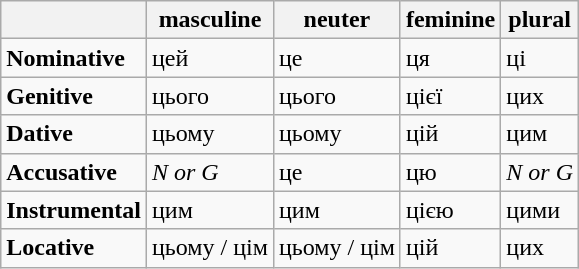<table class="wikitable" align=center>
<tr>
<th></th>
<th>masculine</th>
<th>neuter</th>
<th>feminine</th>
<th>plural</th>
</tr>
<tr>
<td><strong>Nominative</strong></td>
<td>цей</td>
<td>це</td>
<td>ця</td>
<td>ці</td>
</tr>
<tr>
<td><strong>Genitive</strong></td>
<td>цього</td>
<td>цього</td>
<td>цієї</td>
<td>цих</td>
</tr>
<tr>
<td><strong>Dative</strong></td>
<td>цьому</td>
<td>цьому</td>
<td>цій</td>
<td>цим</td>
</tr>
<tr>
<td><strong>Accusative</strong></td>
<td><em>N or G</em></td>
<td>це</td>
<td>цю</td>
<td><em>N or G</em></td>
</tr>
<tr>
<td><strong>Instrumental</strong></td>
<td>цим</td>
<td>цим</td>
<td>цією</td>
<td>цими</td>
</tr>
<tr>
<td><strong>Locative</strong></td>
<td>цьому / цім</td>
<td>цьому / цім</td>
<td>цій</td>
<td>цих</td>
</tr>
</table>
